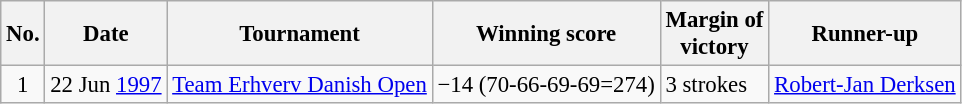<table class="wikitable" style="font-size:95%;">
<tr>
<th>No.</th>
<th>Date</th>
<th>Tournament</th>
<th>Winning score</th>
<th>Margin of<br>victory</th>
<th>Runner-up</th>
</tr>
<tr>
<td align=center>1</td>
<td align=right>22 Jun <a href='#'>1997</a></td>
<td><a href='#'>Team Erhverv Danish Open</a></td>
<td>−14 (70-66-69-69=274)</td>
<td>3 strokes</td>
<td> <a href='#'>Robert-Jan Derksen</a></td>
</tr>
</table>
